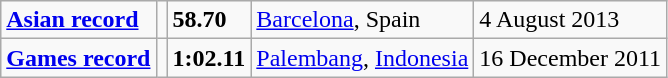<table class="wikitable">
<tr>
<td><strong><a href='#'>Asian record</a></strong></td>
<td></td>
<td><strong>58.70</strong></td>
<td><a href='#'>Barcelona</a>, Spain</td>
<td>4 August 2013</td>
</tr>
<tr>
<td><strong><a href='#'>Games record</a></strong></td>
<td></td>
<td><strong>1:02.11</strong></td>
<td><a href='#'>Palembang</a>, <a href='#'>Indonesia</a></td>
<td>16 December 2011</td>
</tr>
</table>
